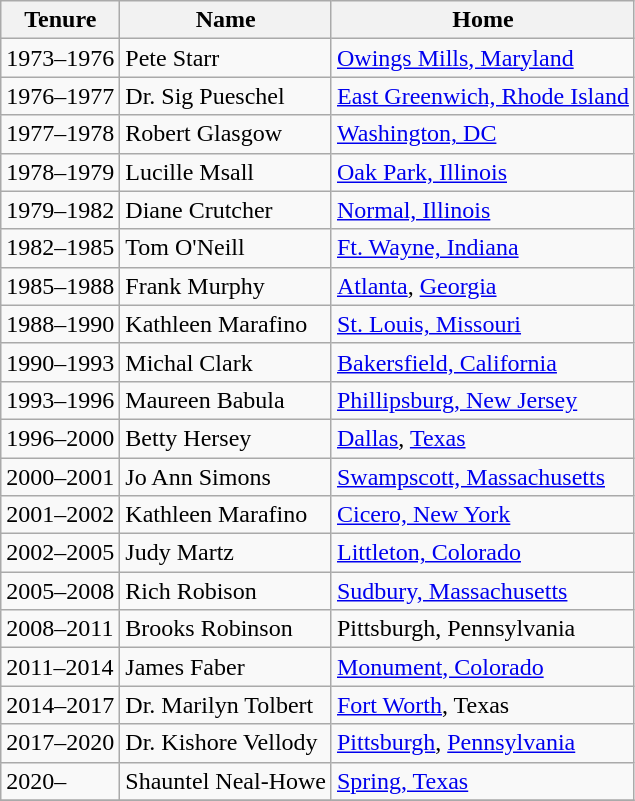<table class="wikitable sortable">
<tr>
<th scope="col">Tenure</th>
<th scope="col">Name</th>
<th scope="col">Home</th>
</tr>
<tr>
<td>1973–1976</td>
<td>Pete Starr</td>
<td><a href='#'>Owings Mills, Maryland</a></td>
</tr>
<tr>
<td>1976–1977</td>
<td>Dr. Sig Pueschel</td>
<td><a href='#'>East Greenwich, Rhode Island</a></td>
</tr>
<tr>
<td>1977–1978</td>
<td>Robert Glasgow</td>
<td><a href='#'>Washington, DC</a></td>
</tr>
<tr>
<td>1978–1979</td>
<td>Lucille Msall</td>
<td><a href='#'>Oak Park, Illinois</a></td>
</tr>
<tr>
<td>1979–1982</td>
<td>Diane Crutcher</td>
<td><a href='#'>Normal, Illinois</a></td>
</tr>
<tr>
<td>1982–1985</td>
<td>Tom O'Neill</td>
<td><a href='#'>Ft. Wayne, Indiana</a></td>
</tr>
<tr>
<td>1985–1988</td>
<td>Frank Murphy</td>
<td><a href='#'>Atlanta</a>, <a href='#'>Georgia</a></td>
</tr>
<tr>
<td>1988–1990</td>
<td>Kathleen Marafino</td>
<td><a href='#'>St. Louis, Missouri</a></td>
</tr>
<tr>
<td>1990–1993</td>
<td>Michal Clark</td>
<td><a href='#'>Bakersfield, California</a></td>
</tr>
<tr>
<td>1993–1996</td>
<td>Maureen Babula</td>
<td><a href='#'>Phillipsburg, New Jersey</a></td>
</tr>
<tr>
<td>1996–2000</td>
<td>Betty Hersey</td>
<td><a href='#'>Dallas</a>, <a href='#'>Texas</a></td>
</tr>
<tr>
<td>2000–2001</td>
<td>Jo Ann Simons</td>
<td><a href='#'>Swampscott, Massachusetts</a></td>
</tr>
<tr>
<td>2001–2002</td>
<td>Kathleen Marafino</td>
<td><a href='#'>Cicero, New York</a></td>
</tr>
<tr>
<td>2002–2005</td>
<td>Judy Martz</td>
<td><a href='#'>Littleton, Colorado</a></td>
</tr>
<tr>
<td>2005–2008</td>
<td>Rich Robison</td>
<td><a href='#'>Sudbury, Massachusetts</a></td>
</tr>
<tr>
<td>2008–2011</td>
<td>Brooks Robinson</td>
<td>Pittsburgh, Pennsylvania</td>
</tr>
<tr>
<td>2011–2014</td>
<td>James Faber</td>
<td><a href='#'>Monument, Colorado</a></td>
</tr>
<tr>
<td>2014–2017</td>
<td>Dr. Marilyn Tolbert</td>
<td><a href='#'>Fort Worth</a>, Texas</td>
</tr>
<tr>
<td>2017–2020</td>
<td>Dr. Kishore Vellody</td>
<td><a href='#'>Pittsburgh</a>, <a href='#'>Pennsylvania</a></td>
</tr>
<tr>
<td>2020–</td>
<td>Shauntel Neal-Howe</td>
<td><a href='#'>Spring, Texas</a></td>
</tr>
<tr>
</tr>
</table>
